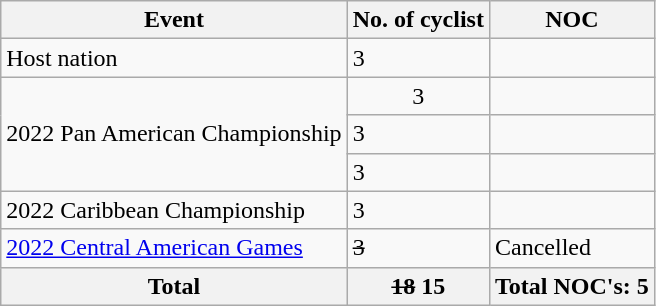<table class="wikitable">
<tr>
<th>Event</th>
<th>No. of cyclist</th>
<th>NOC</th>
</tr>
<tr>
<td>Host nation</td>
<td>3</td>
<td></td>
</tr>
<tr>
<td rowspan="3">2022 Pan American Championship</td>
<td style="text-align:center;">3</td>
<td></td>
</tr>
<tr>
<td>3</td>
<td></td>
</tr>
<tr>
<td>3</td>
<td></td>
</tr>
<tr>
<td>2022 Caribbean Championship</td>
<td>3</td>
<td></td>
</tr>
<tr>
<td><a href='#'>2022 Central American Games</a></td>
<td><s>3</s></td>
<td>Cancelled</td>
</tr>
<tr>
<th>Total</th>
<th><s>18</s> 15</th>
<th>Total NOC's: 5</th>
</tr>
</table>
